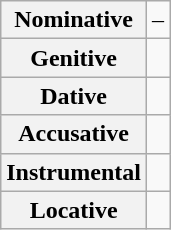<table class="wikitable">
<tr>
<th>Nominative</th>
<td>–</td>
</tr>
<tr>
<th>Genitive</th>
<td></td>
</tr>
<tr>
<th>Dative</th>
<td></td>
</tr>
<tr>
<th>Accusative</th>
<td></td>
</tr>
<tr>
<th>Instrumental</th>
<td></td>
</tr>
<tr>
<th>Locative</th>
<td></td>
</tr>
</table>
